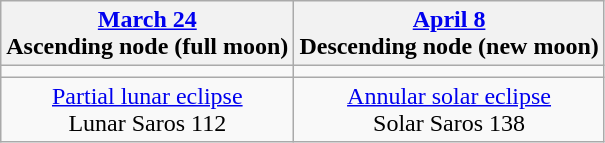<table class="wikitable">
<tr>
<th><a href='#'>March 24</a><br>Ascending node (full moon)</th>
<th><a href='#'>April 8</a><br>Descending node (new moon)<br></th>
</tr>
<tr>
<td></td>
<td></td>
</tr>
<tr align=center>
<td><a href='#'>Partial lunar eclipse</a><br>Lunar Saros 112</td>
<td><a href='#'>Annular solar eclipse</a><br>Solar Saros 138</td>
</tr>
</table>
